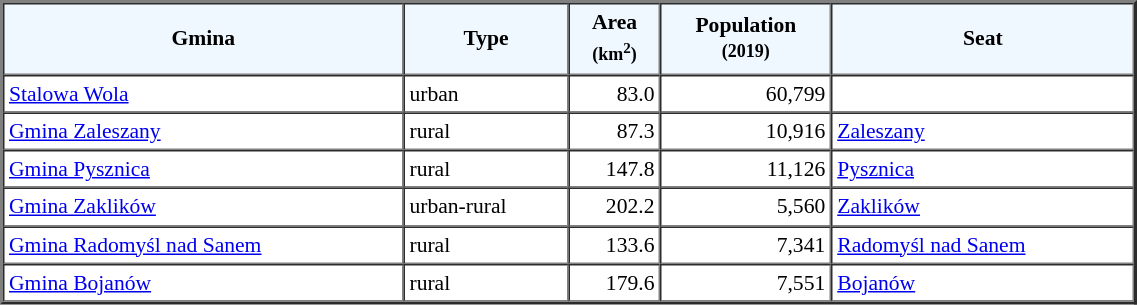<table width="60%" border="2" cellpadding="3" cellspacing="0" style="font-size:90%;line-height:120%;">
<tr bgcolor="#f0f8ff">
<td style="text-align:center;"><strong>Gmina</strong></td>
<td style="text-align:center;"><strong>Type</strong></td>
<td style="text-align:center;"><strong>Area<br><small>(km<sup>2</sup>)</small></strong></td>
<td style="text-align:center;"><strong>Population<br><small>(2019)</small></strong></td>
<td style="text-align:center;"><strong>Seat</strong></td>
</tr>
<tr>
<td><a href='#'>Stalowa Wola</a></td>
<td>urban</td>
<td style="text-align:right;">83.0</td>
<td style="text-align:right;">60,799</td>
<td> </td>
</tr>
<tr>
<td><a href='#'>Gmina Zaleszany</a></td>
<td>rural</td>
<td style="text-align:right;">87.3</td>
<td style="text-align:right;">10,916</td>
<td><a href='#'>Zaleszany</a></td>
</tr>
<tr>
<td><a href='#'>Gmina Pysznica</a></td>
<td>rural</td>
<td style="text-align:right;">147.8</td>
<td style="text-align:right;">11,126</td>
<td><a href='#'>Pysznica</a></td>
</tr>
<tr>
<td><a href='#'>Gmina Zaklików</a></td>
<td>urban-rural</td>
<td style="text-align:right;">202.2</td>
<td style="text-align:right;">5,560</td>
<td><a href='#'>Zaklików</a></td>
</tr>
<tr>
<td><a href='#'>Gmina Radomyśl nad Sanem</a></td>
<td>rural</td>
<td style="text-align:right;">133.6</td>
<td style="text-align:right;">7,341</td>
<td><a href='#'>Radomyśl nad Sanem</a></td>
</tr>
<tr>
<td><a href='#'>Gmina Bojanów</a></td>
<td>rural</td>
<td style="text-align:right;">179.6</td>
<td style="text-align:right;">7,551</td>
<td><a href='#'>Bojanów</a></td>
</tr>
<tr>
</tr>
</table>
